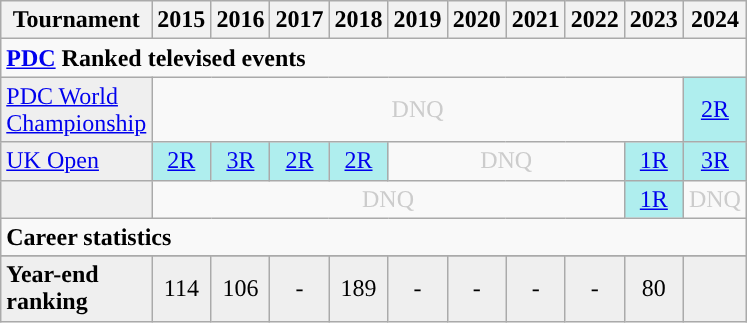<table class="wikitable" style="width:30%; margin:0">
<tr>
<th>Tournament</th>
<th>2015</th>
<th>2016</th>
<th>2017</th>
<th>2018</th>
<th>2019</th>
<th>2020</th>
<th>2021</th>
<th>2022</th>
<th>2023</th>
<th>2024</th>
</tr>
<tr>
<td colspan="31" align="left"><strong><a href='#'>PDC</a> Ranked televised events</strong></td>
</tr>
<tr>
<td style="background:#efefef;"><a href='#'>PDC World Championship</a></td>
<td colspan="9" style="text-align:center; color:#ccc;">DNQ</td>
<td style="text-align:center; background:#afeeee;"><a href='#'>2R</a></td>
</tr>
<tr>
<td style="background:#efefef;"><a href='#'>UK Open</a></td>
<td style="text-align:center; background:#afeeee;"><a href='#'>2R</a></td>
<td style="text-align:center; background:#afeeee;"><a href='#'>3R</a></td>
<td style="text-align:center; background:#afeeee;"><a href='#'>2R</a></td>
<td style="text-align:center; background:#afeeee;"><a href='#'>2R</a></td>
<td colspan="4" style="text-align:center; color:#ccc;">DNQ</td>
<td style="text-align:center; background:#afeeee;"><a href='#'>1R</a></td>
<td style="text-align:center; background:#afeeee;"><a href='#'>3R</a></td>
</tr>
<tr>
<td style="background:#efefef;"></td>
<td colspan="8" style="text-align:center; color:#ccc;">DNQ</td>
<td style="text-align:center; background:#afeeee;"><a href='#'>1R</a></td>
<td style="text-align:center; color:#ccc;">DNQ</td>
</tr>
<tr>
<td colspan="25" align="left"><strong>Career statistics</strong></td>
</tr>
<tr>
</tr>
<tr bgcolor="efefef">
<td align="left"><strong>Year-end ranking</strong></td>
<td style="text-align:center;">114</td>
<td style="text-align:center;">106</td>
<td style="text-align:center;">-</td>
<td style="text-align:center;">189</td>
<td style="text-align:center;">-</td>
<td style="text-align:center;">-</td>
<td style="text-align:center;">-</td>
<td style="text-align:center;">-</td>
<td style="text-align:center;">80</td>
<td></td>
</tr>
</table>
